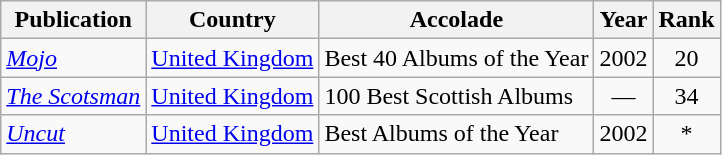<table class="wikitable">
<tr>
<th>Publication</th>
<th>Country</th>
<th>Accolade</th>
<th>Year</th>
<th>Rank</th>
</tr>
<tr>
<td><em><a href='#'>Mojo</a></em></td>
<td><a href='#'>United Kingdom</a></td>
<td>Best 40 Albums of the Year</td>
<td>2002</td>
<td align="center">20</td>
</tr>
<tr>
<td><em><a href='#'>The Scotsman</a></em></td>
<td><a href='#'>United Kingdom</a></td>
<td>100 Best Scottish Albums</td>
<td align="center">—</td>
<td align="center">34</td>
</tr>
<tr>
<td><em><a href='#'>Uncut</a></em></td>
<td><a href='#'>United Kingdom</a></td>
<td>Best Albums of the Year</td>
<td>2002</td>
<td align="center">*</td>
</tr>
</table>
